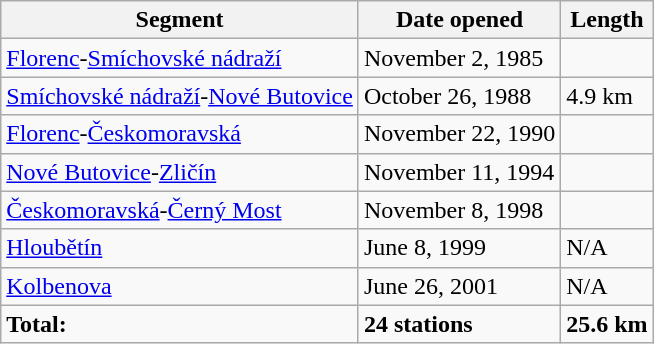<table class="wikitable" style="text-align: left">
<tr>
<th>Segment</th>
<th>Date opened</th>
<th>Length</th>
</tr>
<tr>
<td style="text-align: left;"><a href='#'>Florenc</a>-<a href='#'>Smíchovské nádraží</a></td>
<td>November 2, 1985</td>
<td></td>
</tr>
<tr>
<td style="text-align: left;"><a href='#'>Smíchovské nádraží</a>-<a href='#'>Nové Butovice</a></td>
<td>October 26, 1988</td>
<td>4.9 km</td>
</tr>
<tr>
<td style="text-align: left;"><a href='#'>Florenc</a>-<a href='#'>Českomoravská</a></td>
<td>November 22, 1990</td>
<td></td>
</tr>
<tr>
<td style="text-align: left;"><a href='#'>Nové Butovice</a>-<a href='#'>Zličín</a></td>
<td>November 11, 1994</td>
<td></td>
</tr>
<tr>
<td style="text-align: left;"><a href='#'>Českomoravská</a>-<a href='#'>Černý Most</a></td>
<td>November 8, 1998</td>
<td></td>
</tr>
<tr>
<td style="text-align: left;"><a href='#'>Hloubětín</a></td>
<td>June 8, 1999</td>
<td>N/A</td>
</tr>
<tr>
<td style="text-align: left;"><a href='#'>Kolbenova</a></td>
<td>June 26, 2001</td>
<td>N/A</td>
</tr>
<tr>
<td><strong>Total:</strong></td>
<td><strong>24 stations</strong></td>
<td><strong>25.6 km</strong></td>
</tr>
</table>
